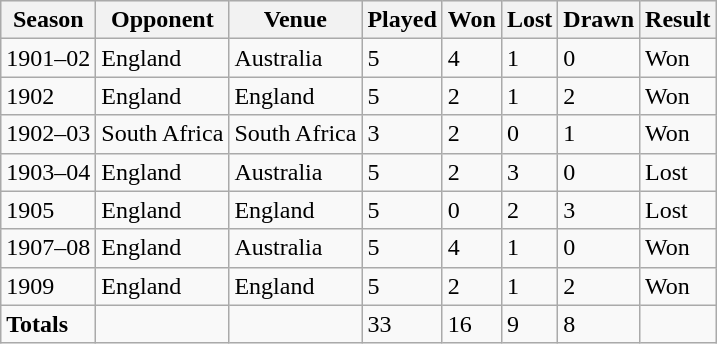<table class="wikitable">
<tr style="background:#efefef;">
<th>Season</th>
<th>Opponent</th>
<th>Venue</th>
<th>Played</th>
<th>Won</th>
<th>Lost</th>
<th>Drawn</th>
<th>Result</th>
</tr>
<tr>
<td>1901–02</td>
<td>England</td>
<td>Australia</td>
<td>5</td>
<td>4</td>
<td>1</td>
<td>0</td>
<td>Won</td>
</tr>
<tr>
<td>1902</td>
<td>England</td>
<td>England</td>
<td>5</td>
<td>2</td>
<td>1</td>
<td>2</td>
<td>Won</td>
</tr>
<tr>
<td>1902–03</td>
<td>South Africa</td>
<td>South Africa</td>
<td>3</td>
<td>2</td>
<td>0</td>
<td>1</td>
<td>Won</td>
</tr>
<tr>
<td>1903–04</td>
<td>England</td>
<td>Australia</td>
<td>5</td>
<td>2</td>
<td>3</td>
<td>0</td>
<td>Lost</td>
</tr>
<tr>
<td>1905</td>
<td>England</td>
<td>England</td>
<td>5</td>
<td>0</td>
<td>2</td>
<td>3</td>
<td>Lost</td>
</tr>
<tr>
<td>1907–08</td>
<td>England</td>
<td>Australia</td>
<td>5</td>
<td>4</td>
<td>1</td>
<td>0</td>
<td>Won</td>
</tr>
<tr>
<td>1909</td>
<td>England</td>
<td>England</td>
<td>5</td>
<td>2</td>
<td>1</td>
<td>2</td>
<td>Won</td>
</tr>
<tr>
<td><strong>Totals</strong></td>
<td></td>
<td></td>
<td>33</td>
<td>16</td>
<td>9</td>
<td>8</td>
<td></td>
</tr>
</table>
